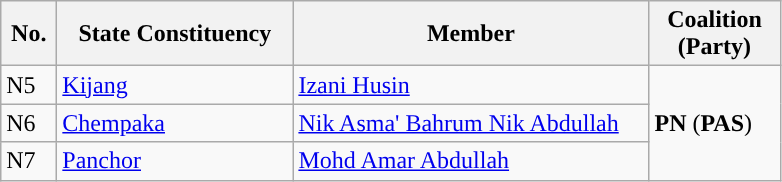<table class="wikitable">
<tr>
<th width="30">No.</th>
<th width="150">State Constituency</th>
<th width="230">Member</th>
<th width="80">Coalition (Party)</th>
</tr>
<tr>
<td>N5</td>
<td><a href='#'>Kijang</a></td>
<td><a href='#'>Izani Husin</a></td>
<td rowspan=3 style="background:"><strong>PN</strong> (<strong>PAS</strong>)</td>
</tr>
<tr>
<td>N6</td>
<td><a href='#'>Chempaka</a></td>
<td><a href='#'>Nik Asma' Bahrum Nik Abdullah</a></td>
</tr>
<tr>
<td>N7</td>
<td><a href='#'>Panchor</a></td>
<td><a href='#'>Mohd Amar Abdullah</a></td>
</tr>
</table>
